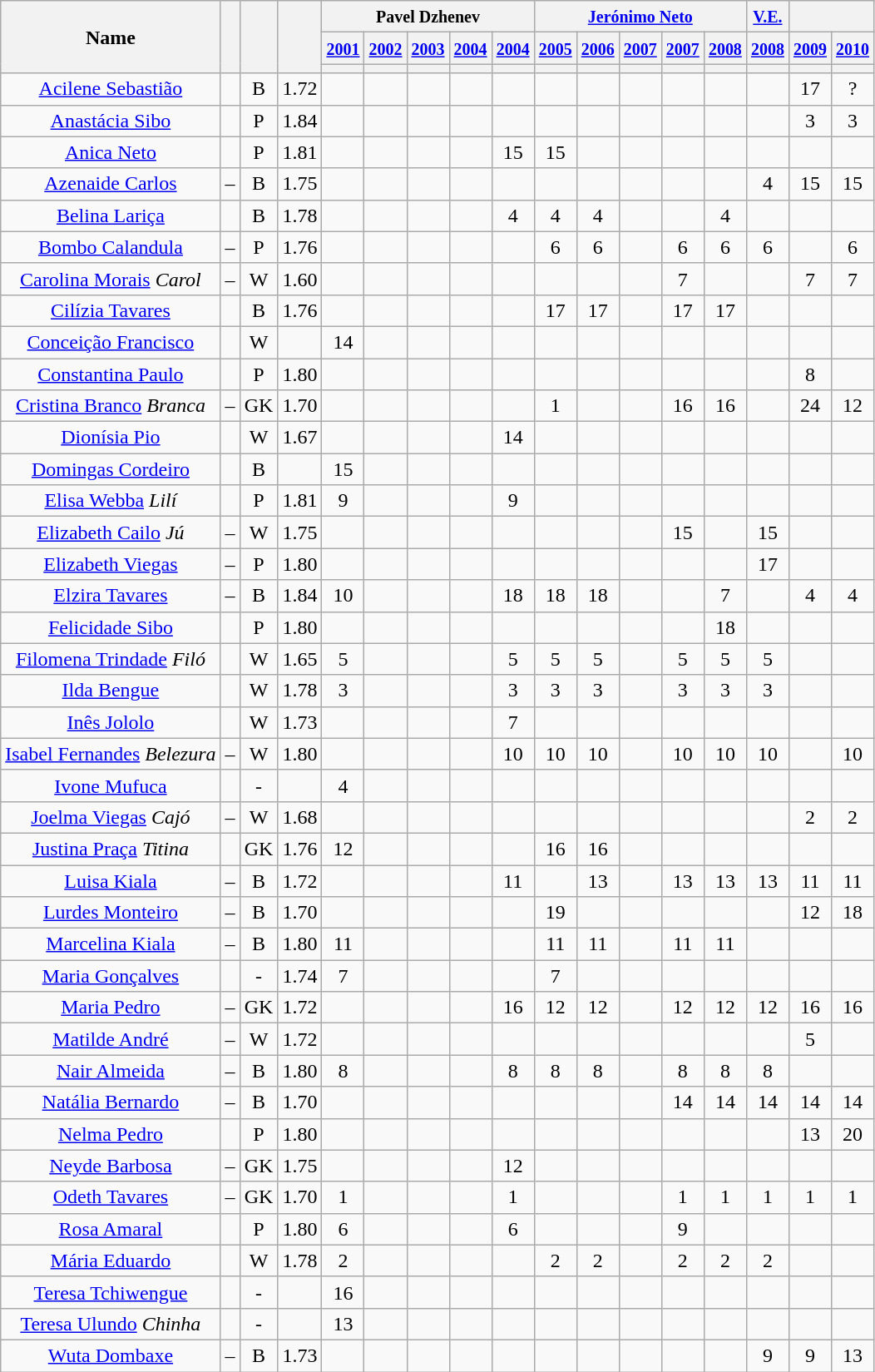<table class="wikitable plainrowheaders sortable" style="text-align:center">
<tr>
<th scope="col" rowspan="3">Name</th>
<th scope="col" rowspan="3"></th>
<th scope="col" rowspan="3"></th>
<th scope="col" rowspan="3"></th>
<th colspan="5"><small>Pavel Dzhenev</small></th>
<th colspan="5"><small><a href='#'>Jerónimo Neto</a></small></th>
<th colspan="1"><small><a href='#'>V.E.</a></small></th>
<th colspan="2"><small></small></th>
</tr>
<tr>
<th colspan="1"><small><a href='#'>2001</a></small></th>
<th colspan="1"><small><a href='#'>2002</a></small></th>
<th colspan="1"><small><a href='#'>2003</a></small></th>
<th colspan="1"><small><a href='#'>2004</a></small></th>
<th colspan="1"><small><a href='#'>2004</a></small></th>
<th colspan="1"><small><a href='#'>2005</a></small></th>
<th colspan="1"><small><a href='#'>2006</a></small></th>
<th colspan="1"><small><a href='#'>2007</a></small></th>
<th colspan="1"><small><a href='#'>2007</a></small></th>
<th colspan="1"><small><a href='#'>2008</a></small></th>
<th colspan="1"><small><a href='#'>2008</a></small></th>
<th colspan="1"><small><a href='#'>2009</a></small></th>
<th colspan="1"><small><a href='#'>2010</a></small></th>
</tr>
<tr>
<th scope="col" rowspan="1"><small></small></th>
<th scope="col" rowspan="1"><small></small></th>
<th scope="col" rowspan="1"><small></small></th>
<th scope="col" rowspan="1"><small></small></th>
<th scope="col" rowspan="1"><small></small></th>
<th scope="col" rowspan="1"><small></small></th>
<th scope="col" rowspan="1"><small></small></th>
<th scope="col" rowspan="1"><small></small></th>
<th scope="col" rowspan="1"><small></small></th>
<th scope="col" rowspan="1"><small></small></th>
<th scope="col" rowspan="1"><small></small></th>
<th scope="col" rowspan="1"><small></small></th>
<th scope="col" rowspan="1"><small></small></th>
</tr>
<tr>
<td><a href='#'>Acilene Sebastião</a></td>
<td></td>
<td data-sort-value="2">B</td>
<td>1.72</td>
<td></td>
<td></td>
<td></td>
<td></td>
<td></td>
<td></td>
<td></td>
<td></td>
<td></td>
<td></td>
<td></td>
<td>17</td>
<td>?</td>
</tr>
<tr>
<td><a href='#'>Anastácia Sibo</a></td>
<td></td>
<td>P</td>
<td>1.84</td>
<td></td>
<td></td>
<td></td>
<td></td>
<td></td>
<td></td>
<td></td>
<td></td>
<td></td>
<td></td>
<td></td>
<td data-sort-value="03">3</td>
<td data-sort-value="03">3</td>
</tr>
<tr>
<td><a href='#'>Anica Neto</a></td>
<td></td>
<td>P</td>
<td>1.81</td>
<td></td>
<td></td>
<td></td>
<td></td>
<td>15</td>
<td>15</td>
<td></td>
<td></td>
<td></td>
<td></td>
<td></td>
<td></td>
<td></td>
</tr>
<tr>
<td><a href='#'>Azenaide Carlos</a></td>
<td>–</td>
<td data-sort-value="2">B</td>
<td>1.75</td>
<td></td>
<td></td>
<td></td>
<td></td>
<td></td>
<td></td>
<td></td>
<td></td>
<td></td>
<td></td>
<td data-sort-value="04">4</td>
<td>15</td>
<td>15</td>
</tr>
<tr>
<td><a href='#'>Belina Lariça</a></td>
<td></td>
<td data-sort-value="2">B</td>
<td>1.78</td>
<td></td>
<td></td>
<td></td>
<td></td>
<td data-sort-value="04">4</td>
<td data-sort-value="04">4</td>
<td data-sort-value="04">4</td>
<td></td>
<td></td>
<td data-sort-value="04">4</td>
<td></td>
<td></td>
<td></td>
</tr>
<tr>
<td><a href='#'>Bombo Calandula</a></td>
<td>–</td>
<td>P</td>
<td>1.76</td>
<td></td>
<td></td>
<td></td>
<td></td>
<td></td>
<td data-sort-value="06">6</td>
<td data-sort-value="06">6</td>
<td></td>
<td data-sort-value="06">6</td>
<td data-sort-value="06">6</td>
<td data-sort-value="06">6</td>
<td></td>
<td data-sort-value="06">6</td>
</tr>
<tr>
<td><a href='#'>Carolina Morais</a> <em>Carol</em></td>
<td>–</td>
<td data-sort-value="3">W</td>
<td>1.60</td>
<td></td>
<td></td>
<td></td>
<td></td>
<td></td>
<td></td>
<td></td>
<td></td>
<td data-sort-value="07">7</td>
<td></td>
<td></td>
<td data-sort-value="07">7</td>
<td data-sort-value="07">7</td>
</tr>
<tr>
<td><a href='#'>Cilízia Tavares</a></td>
<td></td>
<td data-sort-value="2">B</td>
<td>1.76</td>
<td></td>
<td></td>
<td></td>
<td></td>
<td></td>
<td>17</td>
<td>17</td>
<td></td>
<td>17</td>
<td>17</td>
<td></td>
<td></td>
<td></td>
</tr>
<tr>
<td><a href='#'>Conceição Francisco</a></td>
<td></td>
<td data-sort-value="3">W</td>
<td></td>
<td>14</td>
<td></td>
<td></td>
<td></td>
<td></td>
<td></td>
<td></td>
<td></td>
<td></td>
<td></td>
<td></td>
<td></td>
<td></td>
</tr>
<tr>
<td><a href='#'>Constantina Paulo</a></td>
<td></td>
<td>P</td>
<td>1.80</td>
<td></td>
<td></td>
<td></td>
<td></td>
<td></td>
<td></td>
<td></td>
<td></td>
<td></td>
<td></td>
<td></td>
<td data-sort-value="08">8</td>
<td></td>
</tr>
<tr>
<td><a href='#'>Cristina Branco</a> <em>Branca</em></td>
<td>–</td>
<td data-sort-value="1">GK</td>
<td>1.70</td>
<td></td>
<td></td>
<td></td>
<td></td>
<td></td>
<td data-sort-value="01">1</td>
<td></td>
<td></td>
<td>16</td>
<td>16</td>
<td></td>
<td>24</td>
<td>12</td>
</tr>
<tr>
<td><a href='#'>Dionísia Pio</a></td>
<td></td>
<td data-sort-value="3">W</td>
<td>1.67</td>
<td></td>
<td></td>
<td></td>
<td></td>
<td>14</td>
<td></td>
<td></td>
<td></td>
<td></td>
<td></td>
<td></td>
<td></td>
<td></td>
</tr>
<tr>
<td><a href='#'>Domingas Cordeiro</a></td>
<td></td>
<td data-sort-value="2">B</td>
<td></td>
<td>15</td>
<td></td>
<td></td>
<td></td>
<td></td>
<td></td>
<td></td>
<td></td>
<td></td>
<td></td>
<td></td>
<td></td>
<td></td>
</tr>
<tr>
<td><a href='#'>Elisa Webba</a> <em>Lilí</em></td>
<td></td>
<td>P</td>
<td>1.81</td>
<td data-sort-value="09">9</td>
<td></td>
<td></td>
<td></td>
<td data-sort-value="09">9</td>
<td></td>
<td></td>
<td></td>
<td></td>
<td></td>
<td></td>
<td></td>
<td></td>
</tr>
<tr>
<td><a href='#'>Elizabeth Cailo</a> <em>Jú</em></td>
<td>–</td>
<td data-sort-value="3">W</td>
<td>1.75</td>
<td></td>
<td></td>
<td></td>
<td></td>
<td></td>
<td></td>
<td></td>
<td></td>
<td>15</td>
<td></td>
<td>15</td>
<td></td>
<td></td>
</tr>
<tr>
<td><a href='#'>Elizabeth Viegas</a></td>
<td>–</td>
<td>P</td>
<td>1.80</td>
<td></td>
<td></td>
<td></td>
<td></td>
<td></td>
<td></td>
<td></td>
<td></td>
<td></td>
<td></td>
<td>17</td>
<td></td>
<td></td>
</tr>
<tr>
<td><a href='#'>Elzira Tavares</a></td>
<td>–</td>
<td data-sort-value="2">B</td>
<td>1.84</td>
<td>10</td>
<td></td>
<td></td>
<td></td>
<td>18</td>
<td>18</td>
<td>18</td>
<td></td>
<td></td>
<td data-sort-value="07">7</td>
<td></td>
<td data-sort-value="04">4</td>
<td data-sort-value="04">4</td>
</tr>
<tr>
<td><a href='#'>Felicidade Sibo</a></td>
<td></td>
<td>P</td>
<td>1.80</td>
<td></td>
<td></td>
<td></td>
<td></td>
<td></td>
<td></td>
<td></td>
<td></td>
<td></td>
<td>18</td>
<td></td>
<td></td>
<td></td>
</tr>
<tr>
<td><a href='#'>Filomena Trindade</a> <em>Filó</em></td>
<td></td>
<td data-sort-value="3">W</td>
<td>1.65</td>
<td data-sort-value="05">5</td>
<td></td>
<td></td>
<td></td>
<td data-sort-value="05">5</td>
<td data-sort-value="05">5</td>
<td data-sort-value="05">5</td>
<td></td>
<td data-sort-value="05">5</td>
<td data-sort-value="05">5</td>
<td data-sort-value="05">5</td>
<td></td>
<td></td>
</tr>
<tr>
<td><a href='#'>Ilda Bengue</a></td>
<td></td>
<td data-sort-value="3">W</td>
<td>1.78</td>
<td data-sort-value="03">3</td>
<td></td>
<td></td>
<td></td>
<td data-sort-value="03">3</td>
<td data-sort-value="03">3</td>
<td data-sort-value="03">3</td>
<td></td>
<td data-sort-value="03">3</td>
<td data-sort-value="03">3</td>
<td data-sort-value="03">3</td>
<td></td>
<td></td>
</tr>
<tr>
<td><a href='#'>Inês Jololo</a></td>
<td></td>
<td data-sort-value="3">W</td>
<td>1.73</td>
<td></td>
<td></td>
<td></td>
<td></td>
<td data-sort-value="07">7</td>
<td></td>
<td></td>
<td></td>
<td></td>
<td></td>
<td></td>
<td></td>
<td></td>
</tr>
<tr>
<td><a href='#'>Isabel Fernandes</a> <em>Belezura</em></td>
<td>–</td>
<td data-sort-value="3">W</td>
<td>1.80</td>
<td></td>
<td></td>
<td></td>
<td></td>
<td>10</td>
<td>10</td>
<td>10</td>
<td></td>
<td>10</td>
<td>10</td>
<td>10</td>
<td></td>
<td>10</td>
</tr>
<tr>
<td><a href='#'>Ivone Mufuca</a> </td>
<td></td>
<td>-</td>
<td></td>
<td data-sort-value="04">4</td>
<td></td>
<td></td>
<td></td>
<td></td>
<td></td>
<td></td>
<td></td>
<td></td>
<td></td>
<td></td>
<td></td>
<td></td>
</tr>
<tr>
<td><a href='#'>Joelma Viegas</a> <em>Cajó</em></td>
<td>–</td>
<td data-sort-value="3">W</td>
<td>1.68</td>
<td></td>
<td></td>
<td></td>
<td></td>
<td></td>
<td></td>
<td></td>
<td></td>
<td></td>
<td></td>
<td></td>
<td data-sort-value="02">2</td>
<td data-sort-value="02">2</td>
</tr>
<tr>
<td><a href='#'>Justina Praça</a> <em>Titina</em></td>
<td></td>
<td data-sort-value="1">GK</td>
<td>1.76</td>
<td>12</td>
<td></td>
<td></td>
<td></td>
<td></td>
<td>16</td>
<td>16</td>
<td></td>
<td></td>
<td></td>
<td></td>
<td></td>
<td></td>
</tr>
<tr>
<td><a href='#'>Luisa Kiala</a></td>
<td>–</td>
<td data-sort-value="2">B</td>
<td>1.72</td>
<td></td>
<td></td>
<td></td>
<td></td>
<td>11</td>
<td></td>
<td>13</td>
<td></td>
<td>13</td>
<td>13</td>
<td>13</td>
<td>11</td>
<td>11</td>
</tr>
<tr>
<td><a href='#'>Lurdes Monteiro</a></td>
<td>–</td>
<td data-sort-value="2">B</td>
<td>1.70</td>
<td></td>
<td></td>
<td></td>
<td></td>
<td></td>
<td>19</td>
<td></td>
<td></td>
<td></td>
<td></td>
<td></td>
<td>12</td>
<td>18</td>
</tr>
<tr>
<td><a href='#'>Marcelina Kiala</a></td>
<td>–</td>
<td data-sort-value="2">B</td>
<td>1.80</td>
<td>11</td>
<td></td>
<td></td>
<td></td>
<td></td>
<td>11</td>
<td>11</td>
<td></td>
<td>11</td>
<td>11</td>
<td></td>
<td></td>
<td></td>
</tr>
<tr>
<td><a href='#'>Maria Gonçalves</a></td>
<td></td>
<td>-</td>
<td>1.74</td>
<td data-sort-value="07">7</td>
<td></td>
<td></td>
<td></td>
<td></td>
<td data-sort-value="07">7</td>
<td></td>
<td></td>
<td></td>
<td></td>
<td></td>
<td></td>
<td></td>
</tr>
<tr>
<td><a href='#'>Maria Pedro</a></td>
<td>–</td>
<td data-sort-value="1">GK</td>
<td>1.72</td>
<td></td>
<td></td>
<td></td>
<td></td>
<td>16</td>
<td>12</td>
<td>12</td>
<td></td>
<td>12</td>
<td>12</td>
<td>12</td>
<td>16</td>
<td>16</td>
</tr>
<tr>
<td><a href='#'>Matilde André</a></td>
<td>–</td>
<td data-sort-value="3">W</td>
<td>1.72</td>
<td></td>
<td></td>
<td></td>
<td></td>
<td></td>
<td></td>
<td></td>
<td></td>
<td></td>
<td></td>
<td></td>
<td data-sort-value="05">5</td>
<td></td>
</tr>
<tr>
<td><a href='#'>Nair Almeida</a></td>
<td>–</td>
<td data-sort-value="2">B</td>
<td>1.80</td>
<td data-sort-value="08">8</td>
<td></td>
<td></td>
<td></td>
<td data-sort-value="08">8</td>
<td data-sort-value="08">8</td>
<td data-sort-value="08">8</td>
<td></td>
<td data-sort-value="08">8</td>
<td data-sort-value="08">8</td>
<td data-sort-value="08">8</td>
<td></td>
<td></td>
</tr>
<tr>
<td><a href='#'>Natália Bernardo</a></td>
<td>–</td>
<td data-sort-value="2">B</td>
<td>1.70</td>
<td></td>
<td></td>
<td></td>
<td></td>
<td></td>
<td></td>
<td></td>
<td></td>
<td>14</td>
<td>14</td>
<td>14</td>
<td>14</td>
<td>14</td>
</tr>
<tr>
<td><a href='#'>Nelma Pedro</a></td>
<td></td>
<td>P</td>
<td>1.80</td>
<td></td>
<td></td>
<td></td>
<td></td>
<td></td>
<td></td>
<td></td>
<td></td>
<td></td>
<td></td>
<td></td>
<td>13</td>
<td>20</td>
</tr>
<tr>
<td><a href='#'>Neyde Barbosa</a></td>
<td>–</td>
<td data-sort-value="1">GK</td>
<td>1.75</td>
<td></td>
<td></td>
<td></td>
<td></td>
<td>12</td>
<td></td>
<td></td>
<td></td>
<td></td>
<td></td>
<td></td>
<td></td>
<td></td>
</tr>
<tr>
<td><a href='#'>Odeth Tavares</a></td>
<td>–</td>
<td data-sort-value="1">GK</td>
<td>1.70</td>
<td data-sort-value="01">1</td>
<td></td>
<td></td>
<td></td>
<td data-sort-value="01">1</td>
<td></td>
<td></td>
<td></td>
<td data-sort-value="01">1</td>
<td data-sort-value="01">1</td>
<td data-sort-value="01">1</td>
<td data-sort-value="01">1</td>
<td data-sort-value="01">1</td>
</tr>
<tr>
<td><a href='#'>Rosa Amaral</a></td>
<td></td>
<td>P</td>
<td>1.80</td>
<td data-sort-value="06">6</td>
<td></td>
<td></td>
<td></td>
<td data-sort-value="06">6</td>
<td></td>
<td></td>
<td></td>
<td data-sort-value="09">9</td>
<td></td>
<td></td>
<td></td>
<td></td>
</tr>
<tr>
<td><a href='#'>Mária Eduardo</a></td>
<td></td>
<td data-sort-value="3">W</td>
<td>1.78</td>
<td data-sort-value="02">2</td>
<td></td>
<td></td>
<td></td>
<td></td>
<td data-sort-value="02">2</td>
<td data-sort-value="02">2</td>
<td></td>
<td data-sort-value="02">2</td>
<td data-sort-value="02">2</td>
<td data-sort-value="02">2</td>
<td></td>
<td></td>
</tr>
<tr>
<td><a href='#'>Teresa Tchiwengue</a></td>
<td></td>
<td>-</td>
<td></td>
<td>16</td>
<td></td>
<td></td>
<td></td>
<td></td>
<td></td>
<td></td>
<td></td>
<td></td>
<td></td>
<td></td>
<td></td>
<td></td>
</tr>
<tr>
<td><a href='#'>Teresa Ulundo</a> <em>Chinha</em></td>
<td></td>
<td>-</td>
<td></td>
<td>13</td>
<td></td>
<td></td>
<td></td>
<td></td>
<td></td>
<td></td>
<td></td>
<td></td>
<td></td>
<td></td>
<td></td>
<td></td>
</tr>
<tr>
<td><a href='#'>Wuta Dombaxe</a></td>
<td>–</td>
<td data-sort-value="2">B</td>
<td>1.73</td>
<td></td>
<td></td>
<td></td>
<td></td>
<td></td>
<td></td>
<td></td>
<td></td>
<td></td>
<td></td>
<td data-sort-value="09">9</td>
<td data-sort-value="09">9</td>
<td>13</td>
</tr>
</table>
